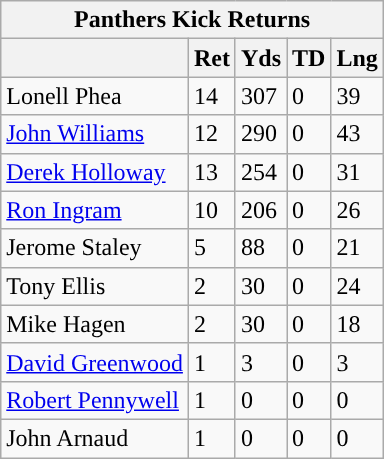<table class="wikitable">
<tr>
<th colspan="5">Panthers Kick Returns</th>
</tr>
<tr>
<th></th>
<th>Ret</th>
<th>Yds</th>
<th>TD</th>
<th>Lng</th>
</tr>
<tr>
<td>Lonell Phea</td>
<td>14</td>
<td>307</td>
<td>0</td>
<td>39</td>
</tr>
<tr>
<td><a href='#'>John Williams</a></td>
<td>12</td>
<td>290</td>
<td>0</td>
<td>43</td>
</tr>
<tr>
<td><a href='#'>Derek Holloway</a></td>
<td>13</td>
<td>254</td>
<td>0</td>
<td>31</td>
</tr>
<tr>
<td><a href='#'>Ron Ingram</a></td>
<td>10</td>
<td>206</td>
<td>0</td>
<td>26</td>
</tr>
<tr>
<td>Jerome Staley</td>
<td>5</td>
<td>88</td>
<td>0</td>
<td>21</td>
</tr>
<tr>
<td>Tony Ellis</td>
<td>2</td>
<td>30</td>
<td>0</td>
<td>24</td>
</tr>
<tr>
<td>Mike Hagen</td>
<td>2</td>
<td>30</td>
<td>0</td>
<td>18</td>
</tr>
<tr>
<td><a href='#'>David Greenwood</a></td>
<td>1</td>
<td>3</td>
<td>0</td>
<td>3</td>
</tr>
<tr>
<td><a href='#'>Robert Pennywell</a></td>
<td>1</td>
<td>0</td>
<td>0</td>
<td>0</td>
</tr>
<tr>
<td>John Arnaud</td>
<td>1</td>
<td>0</td>
<td>0</td>
<td>0</td>
</tr>
</table>
